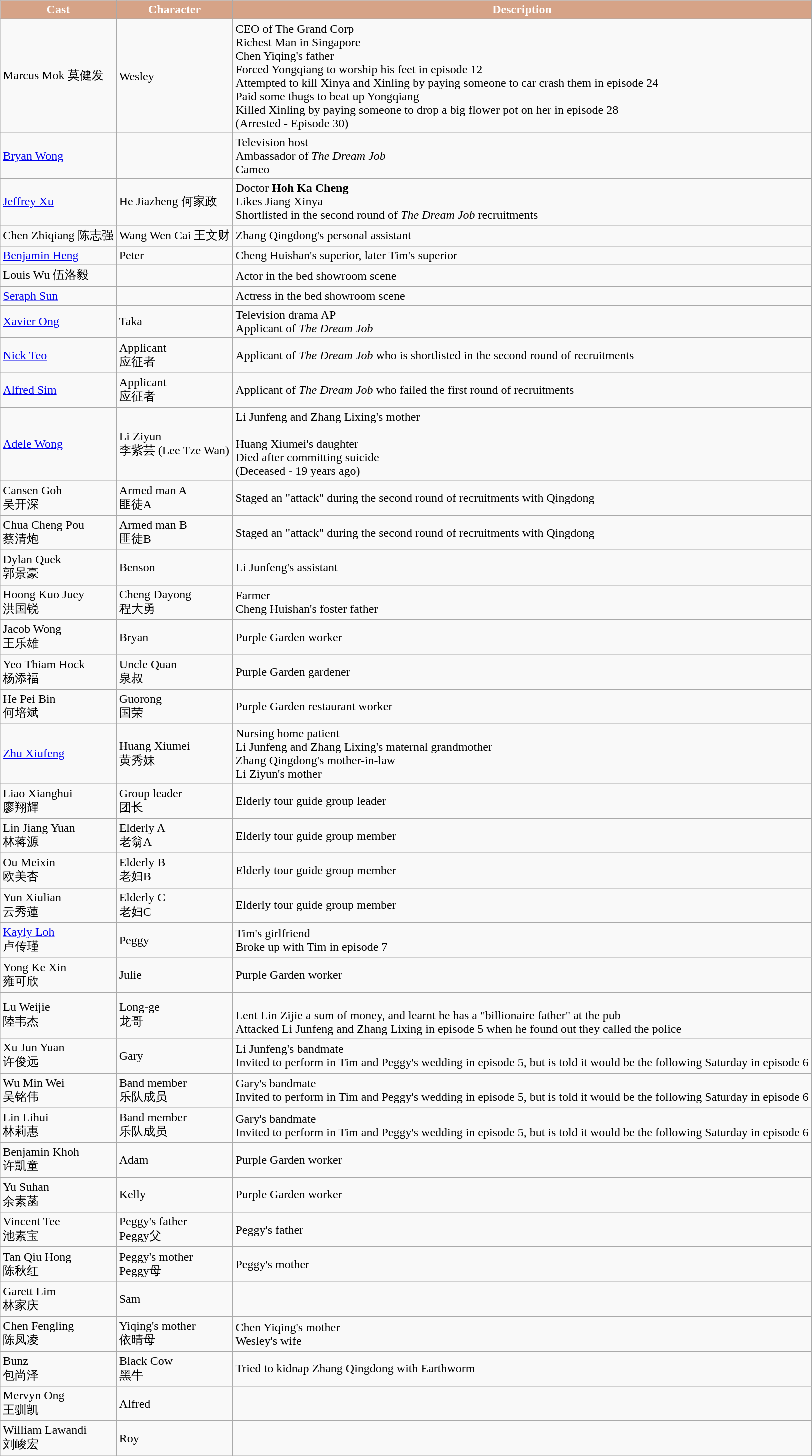<table class="wikitable">
<tr>
<th style="background:#d6a387; color:white">Cast</th>
<th style="background:#d6a387; color:white">Character</th>
<th style="background:#d6a387; color:white">Description</th>
</tr>
<tr>
<td>Marcus Mok 莫健发</td>
<td>Wesley</td>
<td>CEO of The Grand Corp <br> Richest Man in Singapore <br> Chen Yiqing's father <br> Forced Yongqiang to worship his feet in episode 12 <br> Attempted to kill Xinya and Xinling by paying someone to car crash them in episode 24 <br> Paid some thugs to beat up Yongqiang <br> Killed Xinling by paying someone to drop a big flower pot on her in episode 28<br>(Arrested - Episode 30)</td>
</tr>
<tr>
<td><a href='#'>Bryan Wong</a></td>
<td></td>
<td>Television host <br> Ambassador of <em>The Dream Job</em><br>Cameo</td>
</tr>
<tr>
<td><a href='#'>Jeffrey Xu</a></td>
<td>He Jiazheng 何家政</td>
<td>Doctor <strong>Hoh Ka Cheng</strong> <br> Likes Jiang Xinya <br> Shortlisted in the second round of <em>The Dream Job</em> recruitments</td>
</tr>
<tr>
<td>Chen Zhiqiang 陈志强</td>
<td>Wang Wen Cai 王文财</td>
<td>Zhang Qingdong's personal assistant</td>
</tr>
<tr>
<td><a href='#'>Benjamin Heng</a></td>
<td>Peter</td>
<td>Cheng Huishan's superior, later Tim's superior</td>
</tr>
<tr>
<td>Louis Wu 伍洛毅</td>
<td></td>
<td>Actor in the bed showroom scene</td>
</tr>
<tr>
<td><a href='#'>Seraph Sun</a></td>
<td></td>
<td>Actress in the bed showroom scene</td>
</tr>
<tr>
<td><a href='#'>Xavier Ong</a></td>
<td>Taka</td>
<td>Television drama AP <br> Applicant of <em>The Dream Job</em></td>
</tr>
<tr>
<td><a href='#'>Nick Teo</a></td>
<td>Applicant <br> 应征者</td>
<td>Applicant of <em>The Dream Job</em> who is shortlisted in the second round of recruitments</td>
</tr>
<tr>
<td><a href='#'>Alfred Sim</a></td>
<td>Applicant <br> 应征者</td>
<td>Applicant of <em>The Dream Job</em> who failed the first round of recruitments</td>
</tr>
<tr>
<td><a href='#'>Adele Wong</a></td>
<td>Li Ziyun <br> 李紫芸 (Lee Tze Wan)</td>
<td>Li Junfeng and Zhang Lixing's mother <br><br>Huang Xiumei's daughter <br> Died after committing suicide <br> (Deceased - 19 years ago)</td>
</tr>
<tr>
<td>Cansen Goh<br> 吴开深</td>
<td>Armed man A <br> 匪徒A</td>
<td>Staged an "attack" during the second round of recruitments with Qingdong</td>
</tr>
<tr>
<td>Chua Cheng Pou<br> 蔡清炮</td>
<td>Armed man B <br> 匪徒B</td>
<td>Staged an "attack" during the second round of recruitments with Qingdong</td>
</tr>
<tr>
<td>Dylan Quek <br> 郭景豪</td>
<td>Benson</td>
<td>Li Junfeng's assistant</td>
</tr>
<tr>
<td>Hoong Kuo Juey <br> 洪国锐</td>
<td>Cheng Dayong <br> 程大勇</td>
<td>Farmer <br> Cheng Huishan's foster father</td>
</tr>
<tr>
<td>Jacob Wong<br> 王乐雄</td>
<td>Bryan</td>
<td>Purple Garden worker</td>
</tr>
<tr>
<td>Yeo Thiam Hock <br> 杨添福</td>
<td>Uncle Quan <br> 泉叔</td>
<td>Purple Garden gardener</td>
</tr>
<tr>
<td>He Pei Bin <br> 何培斌</td>
<td>Guorong <br> 国荣</td>
<td>Purple Garden restaurant worker</td>
</tr>
<tr>
<td><a href='#'>Zhu Xiufeng</a></td>
<td>Huang Xiumei <br> 黄秀妹</td>
<td>Nursing home patient <br> Li Junfeng and Zhang Lixing's maternal grandmother <br> Zhang Qingdong's mother-in-law <br> Li Ziyun's mother</td>
</tr>
<tr>
<td>Liao Xianghui<br> 廖翔輝</td>
<td>Group leader <br> 团长</td>
<td>Elderly tour guide group leader</td>
</tr>
<tr>
<td>Lin Jiang Yuan<br> 林蒋源</td>
<td>Elderly A <br> 老翁A</td>
<td>Elderly tour guide group member</td>
</tr>
<tr>
<td>Ou Meixin<br> 欧美杏</td>
<td>Elderly B <br> 老妇B</td>
<td>Elderly tour guide group member</td>
</tr>
<tr>
<td>Yun Xiulian<br> 云秀蓮</td>
<td>Elderly C <br> 老妇C</td>
<td>Elderly tour guide group member</td>
</tr>
<tr>
<td><a href='#'>Kayly Loh</a> <br> 卢传瑾</td>
<td>Peggy</td>
<td>Tim's girlfriend <br> Broke up with Tim in episode 7</td>
</tr>
<tr>
<td>Yong Ke Xin<br> 雍可欣</td>
<td>Julie</td>
<td>Purple Garden worker</td>
</tr>
<tr>
<td>Lu Weijie<br> 陸韦杰</td>
<td>Long-ge <br> 龙哥</td>
<td><br> Lent Lin Zijie a sum of money, and learnt he has a "billionaire father" at the pub <br> Attacked Li Junfeng and Zhang Lixing in episode 5 when he found out they called the police</td>
</tr>
<tr>
<td>Xu Jun Yuan<br> 许俊远</td>
<td>Gary</td>
<td>Li Junfeng's bandmate <br> Invited to perform in Tim and Peggy's wedding in episode 5, but is told it would be the following Saturday in episode 6</td>
</tr>
<tr>
<td>Wu Min Wei<br> 吴铭伟</td>
<td>Band member <br> 乐队成员</td>
<td>Gary's bandmate <br> Invited to perform in Tim and Peggy's wedding in episode 5, but is told it would be the following Saturday in episode 6</td>
</tr>
<tr>
<td>Lin Lihui<br> 林莉惠</td>
<td>Band member <br> 乐队成员</td>
<td>Gary's bandmate <br> Invited to perform in Tim and Peggy's wedding in episode 5, but is told it would be the following Saturday in episode 6</td>
</tr>
<tr>
<td>Benjamin Khoh<br> 许凱童</td>
<td>Adam</td>
<td>Purple Garden worker</td>
</tr>
<tr>
<td>Yu Suhan<br> 余素菡</td>
<td>Kelly</td>
<td>Purple Garden worker</td>
</tr>
<tr>
<td>Vincent Tee <br> 池素宝</td>
<td>Peggy's father <br> Peggy父</td>
<td>Peggy's father</td>
</tr>
<tr>
<td>Tan Qiu Hong<br> 陈秋红</td>
<td>Peggy's mother <br> Peggy母</td>
<td>Peggy's mother</td>
</tr>
<tr>
<td>Garett Lim<br> 林家庆</td>
<td>Sam</td>
<td></td>
</tr>
<tr>
<td>Chen Fengling <br> 陈凤凌</td>
<td>Yiqing's mother <br> 依晴母</td>
<td>Chen Yiqing's mother <br> Wesley's wife</td>
</tr>
<tr>
<td>Bunz<br> 包尚泽</td>
<td>Black Cow <br> 黑牛</td>
<td>Tried to kidnap Zhang Qingdong with Earthworm</td>
</tr>
<tr>
<td>Mervyn Ong<br> 王驯凯</td>
<td>Alfred</td>
<td></td>
</tr>
<tr>
<td>William Lawandi<br> 刘峻宏</td>
<td>Roy</td>
<td></td>
</tr>
</table>
